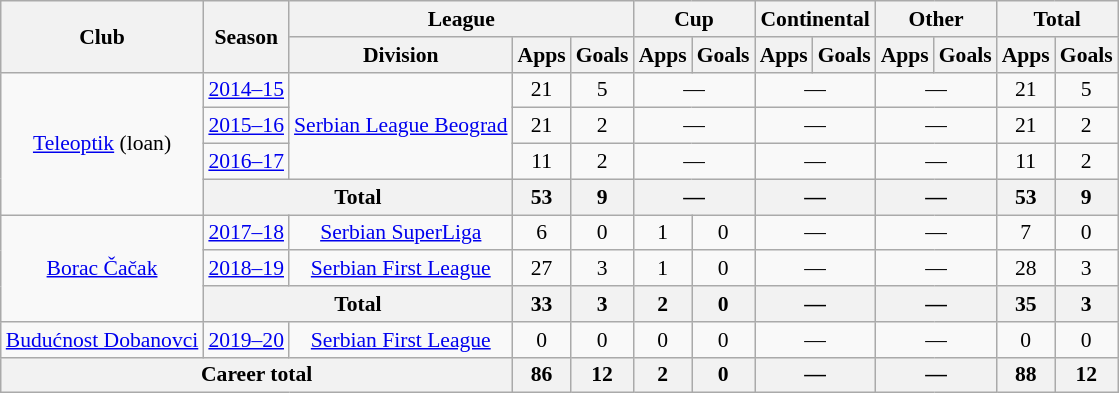<table class="wikitable" style="text-align: center;font-size:90%">
<tr>
<th rowspan="2">Club</th>
<th rowspan="2">Season</th>
<th colspan="3">League</th>
<th colspan="2">Cup</th>
<th colspan="2">Continental</th>
<th colspan="2">Other</th>
<th colspan="2">Total</th>
</tr>
<tr>
<th>Division</th>
<th>Apps</th>
<th>Goals</th>
<th>Apps</th>
<th>Goals</th>
<th>Apps</th>
<th>Goals</th>
<th>Apps</th>
<th>Goals</th>
<th>Apps</th>
<th>Goals</th>
</tr>
<tr>
<td rowspan="4" valign="center"><a href='#'>Teleoptik</a> (loan)</td>
<td><a href='#'>2014–15</a></td>
<td rowspan="3" valign="center"><a href='#'>Serbian League Beograd</a></td>
<td>21</td>
<td>5</td>
<td colspan="2">—</td>
<td colspan="2">—</td>
<td colspan="2">—</td>
<td>21</td>
<td>5</td>
</tr>
<tr>
<td><a href='#'>2015–16</a></td>
<td>21</td>
<td>2</td>
<td colspan="2">—</td>
<td colspan="2">—</td>
<td colspan="2">—</td>
<td>21</td>
<td>2</td>
</tr>
<tr>
<td><a href='#'>2016–17</a></td>
<td>11</td>
<td>2</td>
<td colspan="2">—</td>
<td colspan="2">—</td>
<td colspan="2">—</td>
<td>11</td>
<td>2</td>
</tr>
<tr>
<th colspan="2">Total</th>
<th>53</th>
<th>9</th>
<th colspan="2">—</th>
<th colspan="2">—</th>
<th colspan="2">—</th>
<th>53</th>
<th>9</th>
</tr>
<tr>
<td rowspan="3" valign="center"><a href='#'>Borac Čačak</a></td>
<td><a href='#'>2017–18</a></td>
<td><a href='#'>Serbian SuperLiga</a></td>
<td>6</td>
<td>0</td>
<td>1</td>
<td>0</td>
<td colspan="2">—</td>
<td colspan="2">—</td>
<td>7</td>
<td>0</td>
</tr>
<tr>
<td><a href='#'>2018–19</a></td>
<td><a href='#'>Serbian First League</a></td>
<td>27</td>
<td>3</td>
<td>1</td>
<td>0</td>
<td colspan="2">—</td>
<td colspan="2">—</td>
<td>28</td>
<td>3</td>
</tr>
<tr>
<th colspan="2">Total</th>
<th>33</th>
<th>3</th>
<th>2</th>
<th>0</th>
<th colspan="2">—</th>
<th colspan="2">—</th>
<th>35</th>
<th>3</th>
</tr>
<tr>
<td><a href='#'>Budućnost Dobanovci</a></td>
<td><a href='#'>2019–20</a></td>
<td><a href='#'>Serbian First League</a></td>
<td>0</td>
<td>0</td>
<td>0</td>
<td>0</td>
<td colspan="2">—</td>
<td colspan="2">—</td>
<td>0</td>
<td>0</td>
</tr>
<tr>
<th colspan="3">Career total</th>
<th>86</th>
<th>12</th>
<th>2</th>
<th>0</th>
<th colspan="2">—</th>
<th colspan="2">—</th>
<th>88</th>
<th>12</th>
</tr>
</table>
